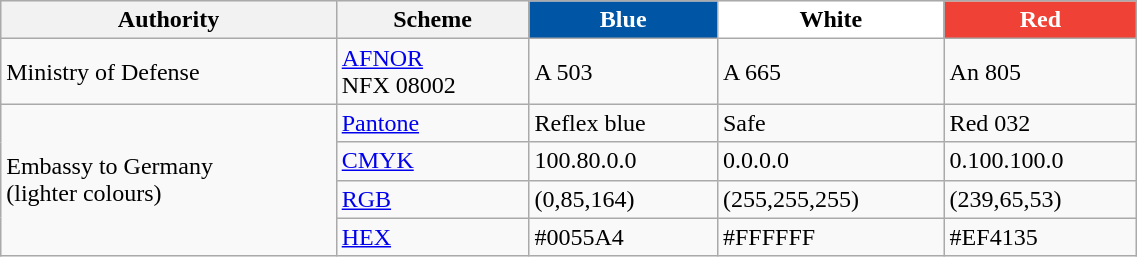<table class="wikitable" style="background: #f9f9f9; border: 1px solid #aaaaaa; border-collapse: collapse; white-space: nowrap; text-align: left" width="60%" cellspacing="0" cellpadding="2" border="1">
<tr style="text-align: center; background: #eee">
<th>Authority</th>
<th>Scheme</th>
<th style="background:#0055A4; color:white" title="#0055A4">Blue</th>
<th style="background:#FFFFFF" title="#FFF">White</th>
<th style="background:#EF4135; color:white" title="#EF4135">Red</th>
</tr>
<tr>
<td>Ministry of Defense</td>
<td><a href='#'>AFNOR</a><br>NFX 08002</td>
<td>A 503</td>
<td>A 665</td>
<td>An 805</td>
</tr>
<tr>
<td rowspan="4">Embassy to Germany<br>(lighter colours)</td>
<td><a href='#'>Pantone</a></td>
<td>Reflex blue</td>
<td>Safe</td>
<td>Red 032</td>
</tr>
<tr>
<td><a href='#'>CMYK</a></td>
<td>100.80.0.0</td>
<td>0.0.0.0</td>
<td>0.100.100.0</td>
</tr>
<tr>
<td><a href='#'>RGB</a></td>
<td>(0,85,164)</td>
<td>(255,255,255)</td>
<td>(239,65,53)</td>
</tr>
<tr>
<td><a href='#'>HEX</a></td>
<td>#0055A4</td>
<td>#FFFFFF</td>
<td>#EF4135</td>
</tr>
</table>
